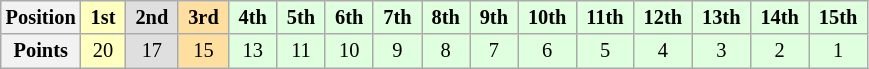<table class="wikitable" style="font-size:85%; text-align:center">
<tr>
<th>Position</th>
<td style="background:#ffffbf;"> <strong>1st</strong> </td>
<td style="background:#dfdfdf;"> <strong>2nd</strong> </td>
<td style="background:#ffdf9f;"> <strong>3rd</strong> </td>
<td style="background:#dfffdf;"> <strong>4th</strong> </td>
<td style="background:#dfffdf;"> <strong>5th</strong> </td>
<td style="background:#dfffdf;"> <strong>6th</strong> </td>
<td style="background:#dfffdf;"> <strong>7th</strong> </td>
<td style="background:#dfffdf;"> <strong>8th</strong> </td>
<td style="background:#dfffdf;"> <strong>9th</strong> </td>
<td style="background:#dfffdf;"> <strong>10th</strong> </td>
<td style="background:#dfffdf;"> <strong>11th</strong> </td>
<td style="background:#dfffdf;"> <strong>12th</strong> </td>
<td style="background:#dfffdf;"> <strong>13th</strong> </td>
<td style="background:#dfffdf;"> <strong>14th</strong> </td>
<td style="background:#dfffdf;"> <strong>15th</strong> </td>
</tr>
<tr>
<th>Points</th>
<td style="background:#ffffbf;">20</td>
<td style="background:#dfdfdf;">17</td>
<td style="background:#ffdf9f;">15</td>
<td style="background:#dfffdf;">13</td>
<td style="background:#dfffdf;">11</td>
<td style="background:#dfffdf;">10</td>
<td style="background:#dfffdf;">9</td>
<td style="background:#dfffdf;">8</td>
<td style="background:#dfffdf;">7</td>
<td style="background:#dfffdf;">6</td>
<td style="background:#dfffdf;">5</td>
<td style="background:#dfffdf;">4</td>
<td style="background:#dfffdf;">3</td>
<td style="background:#dfffdf;">2</td>
<td style="background:#dfffdf;">1</td>
</tr>
</table>
